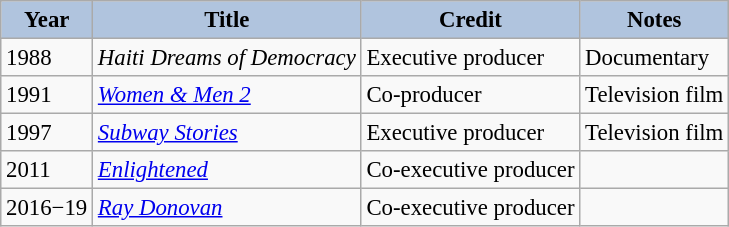<table class="wikitable" style="font-size:95%;">
<tr>
<th style="background:#B0C4DE;">Year</th>
<th style="background:#B0C4DE;">Title</th>
<th style="background:#B0C4DE;">Credit</th>
<th style="background:#B0C4DE;">Notes</th>
</tr>
<tr>
<td>1988</td>
<td><em>Haiti Dreams of Democracy</em></td>
<td>Executive producer</td>
<td>Documentary</td>
</tr>
<tr>
<td>1991</td>
<td><em><a href='#'>Women & Men 2</a></em></td>
<td>Co-producer</td>
<td>Television film</td>
</tr>
<tr>
<td>1997</td>
<td><em><a href='#'>Subway Stories</a></em></td>
<td>Executive producer</td>
<td>Television film</td>
</tr>
<tr>
<td>2011</td>
<td><em><a href='#'>Enlightened</a></em></td>
<td>Co-executive producer</td>
<td></td>
</tr>
<tr>
<td>2016−19</td>
<td><em><a href='#'>Ray Donovan</a></em></td>
<td>Co-executive producer</td>
<td></td>
</tr>
</table>
